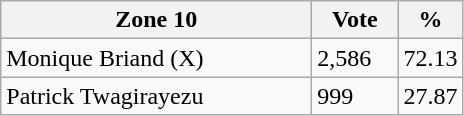<table class="wikitable">
<tr>
<th width="200px">Zone 10</th>
<th width="50px">Vote</th>
<th width="30px">%</th>
</tr>
<tr>
<td>Monique Briand (X)</td>
<td>2,586</td>
<td>72.13</td>
</tr>
<tr>
<td>Patrick Twagirayezu</td>
<td>999</td>
<td>27.87</td>
</tr>
</table>
